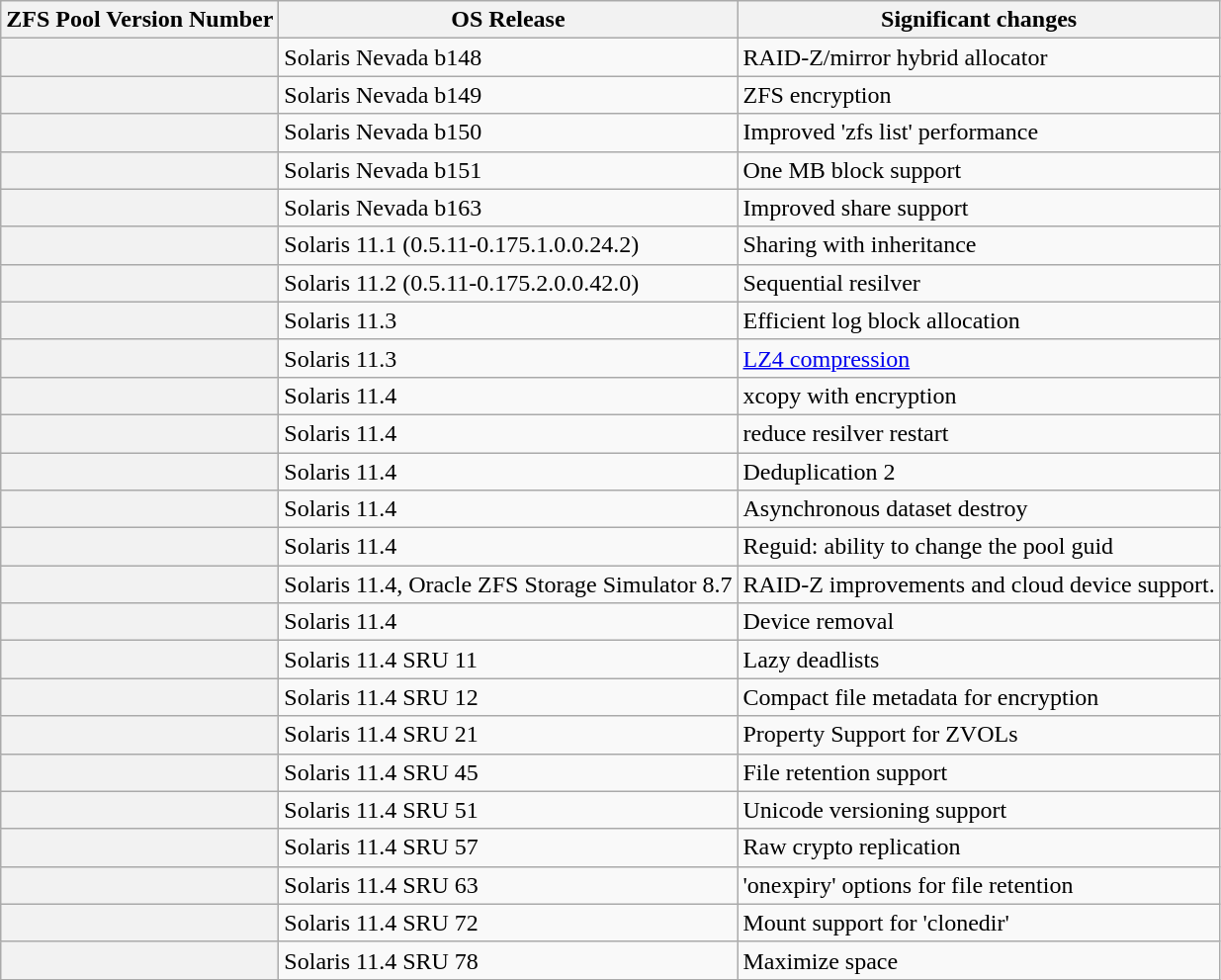<table class="wikitable">
<tr>
<th>ZFS Pool Version Number</th>
<th>OS Release</th>
<th>Significant changes</th>
</tr>
<tr>
<th></th>
<td style="white-space:nowrap;">Solaris Nevada b148</td>
<td>RAID-Z/mirror hybrid allocator</td>
</tr>
<tr>
<th></th>
<td style="white-space:nowrap;">Solaris Nevada b149</td>
<td>ZFS encryption</td>
</tr>
<tr>
<th></th>
<td style="white-space:nowrap;">Solaris Nevada b150</td>
<td>Improved 'zfs list' performance</td>
</tr>
<tr>
<th></th>
<td style="white-space:nowrap;">Solaris Nevada b151</td>
<td>One MB block support</td>
</tr>
<tr>
<th></th>
<td style="white-space:nowrap;">Solaris Nevada b163</td>
<td>Improved share support</td>
</tr>
<tr>
<th></th>
<td style="white-space:nowrap;">Solaris 11.1 (0.5.11-0.175.1.0.0.24.2)</td>
<td>Sharing with inheritance</td>
</tr>
<tr>
<th></th>
<td style="white-space:nowrap;">Solaris 11.2 (0.5.11-0.175.2.0.0.42.0)</td>
<td>Sequential resilver</td>
</tr>
<tr>
<th></th>
<td style="white-space:nowrap;">Solaris 11.3</td>
<td>Efficient log block allocation</td>
</tr>
<tr>
<th></th>
<td style="white-space:nowrap;">Solaris 11.3</td>
<td><a href='#'>LZ4 compression</a></td>
</tr>
<tr>
<th></th>
<td style="white-space:nowrap;">Solaris 11.4</td>
<td>xcopy with encryption</td>
</tr>
<tr>
<th></th>
<td style="white-space:nowrap;">Solaris 11.4</td>
<td>reduce resilver restart</td>
</tr>
<tr>
<th></th>
<td style="white-space:nowrap;">Solaris 11.4</td>
<td>Deduplication 2</td>
</tr>
<tr>
<th></th>
<td style="white-space:nowrap;">Solaris 11.4</td>
<td>Asynchronous dataset destroy</td>
</tr>
<tr>
<th></th>
<td style="white-space:nowrap;">Solaris 11.4</td>
<td>Reguid: ability to change the pool guid</td>
</tr>
<tr>
<th></th>
<td style="white-space:nowrap;">Solaris 11.4, Oracle ZFS Storage Simulator 8.7</td>
<td>RAID-Z improvements and cloud device support.</td>
</tr>
<tr>
<th></th>
<td style="white-space:nowrap;">Solaris 11.4</td>
<td>Device removal</td>
</tr>
<tr>
<th></th>
<td style="white-space:nowrap;">Solaris 11.4 SRU 11</td>
<td>Lazy deadlists</td>
</tr>
<tr>
<th></th>
<td style="white-space:nowrap;">Solaris 11.4 SRU 12</td>
<td>Compact file metadata for encryption</td>
</tr>
<tr>
<th></th>
<td style="white-space:nowrap;">Solaris 11.4 SRU 21</td>
<td>Property Support for ZVOLs</td>
</tr>
<tr>
<th></th>
<td style="white-space:nowrap;">Solaris 11.4 SRU 45</td>
<td>File retention support</td>
</tr>
<tr>
<th></th>
<td style="white-space:nowrap;">Solaris 11.4 SRU 51</td>
<td>Unicode versioning support</td>
</tr>
<tr>
<th></th>
<td style="white-space:nowrap;">Solaris 11.4 SRU 57</td>
<td>Raw crypto replication</td>
</tr>
<tr>
<th></th>
<td style="white-space:nowrap;">Solaris 11.4 SRU 63</td>
<td>'onexpiry' options for file retention</td>
</tr>
<tr>
<th></th>
<td style="white-space:nowrap;">Solaris 11.4 SRU 72</td>
<td>Mount support for 'clonedir'</td>
</tr>
<tr>
<th></th>
<td style="white-space:nowrap;">Solaris 11.4 SRU 78</td>
<td>Maximize space</td>
</tr>
</table>
